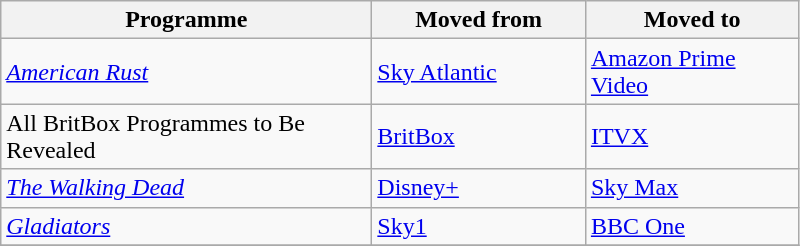<table class="wikitable">
<tr>
<th width=240>Programme</th>
<th width=135>Moved from</th>
<th width=135>Moved to</th>
</tr>
<tr>
<td><em><a href='#'>American Rust</a></em></td>
<td><a href='#'>Sky Atlantic</a></td>
<td><a href='#'>Amazon Prime Video</a></td>
</tr>
<tr>
<td>All BritBox Programmes to Be Revealed</td>
<td><a href='#'>BritBox</a></td>
<td><a href='#'>ITVX</a></td>
</tr>
<tr>
<td><em><a href='#'>The Walking Dead</a></em></td>
<td><a href='#'>Disney+</a></td>
<td><a href='#'>Sky Max</a></td>
</tr>
<tr>
<td><em><a href='#'>Gladiators</a></em></td>
<td><a href='#'>Sky1</a></td>
<td><a href='#'>BBC One</a></td>
</tr>
<tr>
</tr>
</table>
